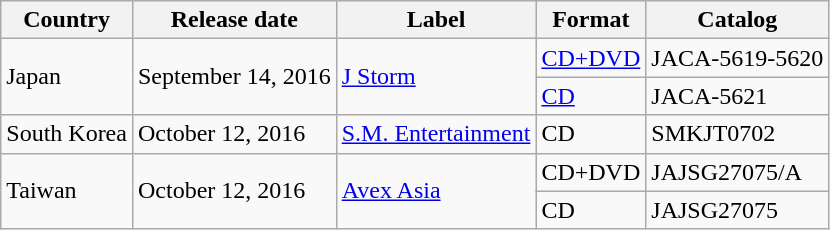<table class="wikitable">
<tr>
<th>Country</th>
<th>Release date</th>
<th>Label</th>
<th>Format</th>
<th>Catalog</th>
</tr>
<tr>
<td rowspan="2">Japan</td>
<td rowspan="2">September 14, 2016</td>
<td rowspan="2"><a href='#'>J Storm</a></td>
<td><a href='#'>CD+DVD</a></td>
<td>JACA-5619-5620</td>
</tr>
<tr>
<td><a href='#'>CD</a></td>
<td>JACA-5621</td>
</tr>
<tr>
<td>South Korea</td>
<td>October 12, 2016</td>
<td><a href='#'>S.M. Entertainment</a></td>
<td>CD</td>
<td>SMKJT0702</td>
</tr>
<tr>
<td rowspan="3">Taiwan</td>
<td rowspan="3">October 12, 2016</td>
<td rowspan="3"><a href='#'>Avex Asia</a></td>
<td>CD+DVD</td>
<td>JAJSG27075/A</td>
</tr>
<tr>
<td>CD</td>
<td>JAJSG27075</td>
</tr>
</table>
